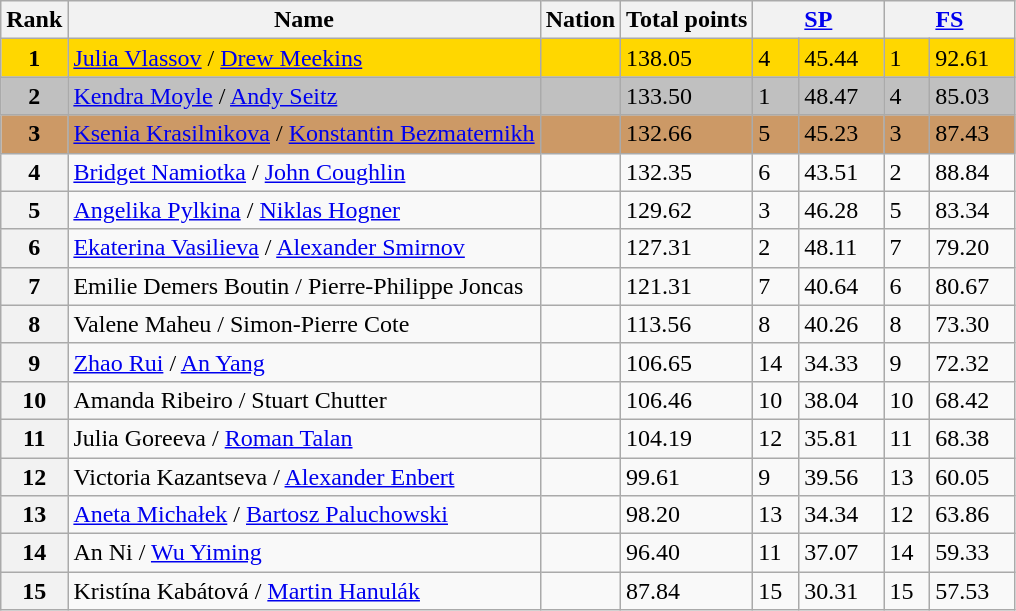<table class="wikitable">
<tr>
<th>Rank</th>
<th>Name</th>
<th>Nation</th>
<th>Total points</th>
<th colspan="2" width="80px"><a href='#'>SP</a></th>
<th colspan="2" width="80px"><a href='#'>FS</a></th>
</tr>
<tr bgcolor=gold>
<td align=center><strong>1</strong></td>
<td><a href='#'>Julia Vlassov</a> / <a href='#'>Drew Meekins</a></td>
<td></td>
<td>138.05</td>
<td>4</td>
<td>45.44</td>
<td>1</td>
<td>92.61</td>
</tr>
<tr bgcolor=silver>
<td align=center><strong>2</strong></td>
<td><a href='#'>Kendra Moyle</a> / <a href='#'>Andy Seitz</a></td>
<td></td>
<td>133.50</td>
<td>1</td>
<td>48.47</td>
<td>4</td>
<td>85.03</td>
</tr>
<tr bgcolor=cc9966>
<td align=center><strong>3</strong></td>
<td><a href='#'>Ksenia Krasilnikova</a> / <a href='#'>Konstantin Bezmaternikh</a></td>
<td></td>
<td>132.66</td>
<td>5</td>
<td>45.23</td>
<td>3</td>
<td>87.43</td>
</tr>
<tr>
<th>4</th>
<td><a href='#'>Bridget Namiotka</a> / <a href='#'>John Coughlin</a></td>
<td></td>
<td>132.35</td>
<td>6</td>
<td>43.51</td>
<td>2</td>
<td>88.84</td>
</tr>
<tr>
<th>5</th>
<td><a href='#'>Angelika Pylkina</a> / <a href='#'>Niklas Hogner</a></td>
<td></td>
<td>129.62</td>
<td>3</td>
<td>46.28</td>
<td>5</td>
<td>83.34</td>
</tr>
<tr>
<th>6</th>
<td><a href='#'>Ekaterina Vasilieva</a> / <a href='#'>Alexander Smirnov</a></td>
<td></td>
<td>127.31</td>
<td>2</td>
<td>48.11</td>
<td>7</td>
<td>79.20</td>
</tr>
<tr>
<th>7</th>
<td>Emilie Demers Boutin / Pierre-Philippe Joncas</td>
<td></td>
<td>121.31</td>
<td>7</td>
<td>40.64</td>
<td>6</td>
<td>80.67</td>
</tr>
<tr>
<th>8</th>
<td>Valene Maheu / Simon-Pierre Cote</td>
<td></td>
<td>113.56</td>
<td>8</td>
<td>40.26</td>
<td>8</td>
<td>73.30</td>
</tr>
<tr>
<th>9</th>
<td><a href='#'>Zhao Rui</a> / <a href='#'>An Yang</a></td>
<td></td>
<td>106.65</td>
<td>14</td>
<td>34.33</td>
<td>9</td>
<td>72.32</td>
</tr>
<tr>
<th>10</th>
<td>Amanda Ribeiro / Stuart Chutter</td>
<td></td>
<td>106.46</td>
<td>10</td>
<td>38.04</td>
<td>10</td>
<td>68.42</td>
</tr>
<tr>
<th>11</th>
<td>Julia Goreeva / <a href='#'>Roman Talan</a></td>
<td></td>
<td>104.19</td>
<td>12</td>
<td>35.81</td>
<td>11</td>
<td>68.38</td>
</tr>
<tr>
<th>12</th>
<td>Victoria Kazantseva / <a href='#'>Alexander Enbert</a></td>
<td></td>
<td>99.61</td>
<td>9</td>
<td>39.56</td>
<td>13</td>
<td>60.05</td>
</tr>
<tr>
<th>13</th>
<td><a href='#'>Aneta Michałek</a> / <a href='#'>Bartosz Paluchowski</a></td>
<td></td>
<td>98.20</td>
<td>13</td>
<td>34.34</td>
<td>12</td>
<td>63.86</td>
</tr>
<tr>
<th>14</th>
<td>An Ni / <a href='#'>Wu Yiming</a></td>
<td></td>
<td>96.40</td>
<td>11</td>
<td>37.07</td>
<td>14</td>
<td>59.33</td>
</tr>
<tr>
<th>15</th>
<td>Kristína Kabátová / <a href='#'>Martin Hanulák</a></td>
<td></td>
<td>87.84</td>
<td>15</td>
<td>30.31</td>
<td>15</td>
<td>57.53</td>
</tr>
</table>
